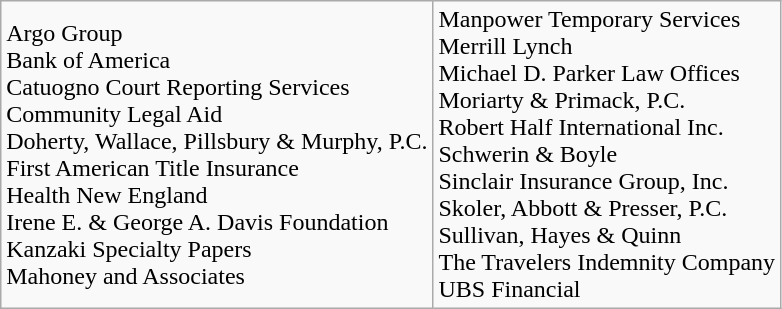<table class="wikitable">
<tr>
<td>Argo Group<br>Bank of America<br>Catuogno Court Reporting Services<br>Community Legal Aid<br>Doherty, Wallace, Pillsbury & Murphy, P.C.<br>First American Title Insurance<br>Health New England<br>Irene E. & George A. Davis Foundation<br>Kanzaki Specialty Papers<br>Mahoney and Associates</td>
<td>Manpower Temporary Services<br>Merrill Lynch<br>Michael D. Parker Law Offices<br>Moriarty & Primack, P.C.<br>Robert Half International Inc.<br>Schwerin & Boyle<br>Sinclair Insurance Group, Inc.<br>Skoler, Abbott & Presser, P.C.<br>Sullivan, Hayes & Quinn<br>The Travelers Indemnity Company<br>UBS Financial</td>
</tr>
</table>
